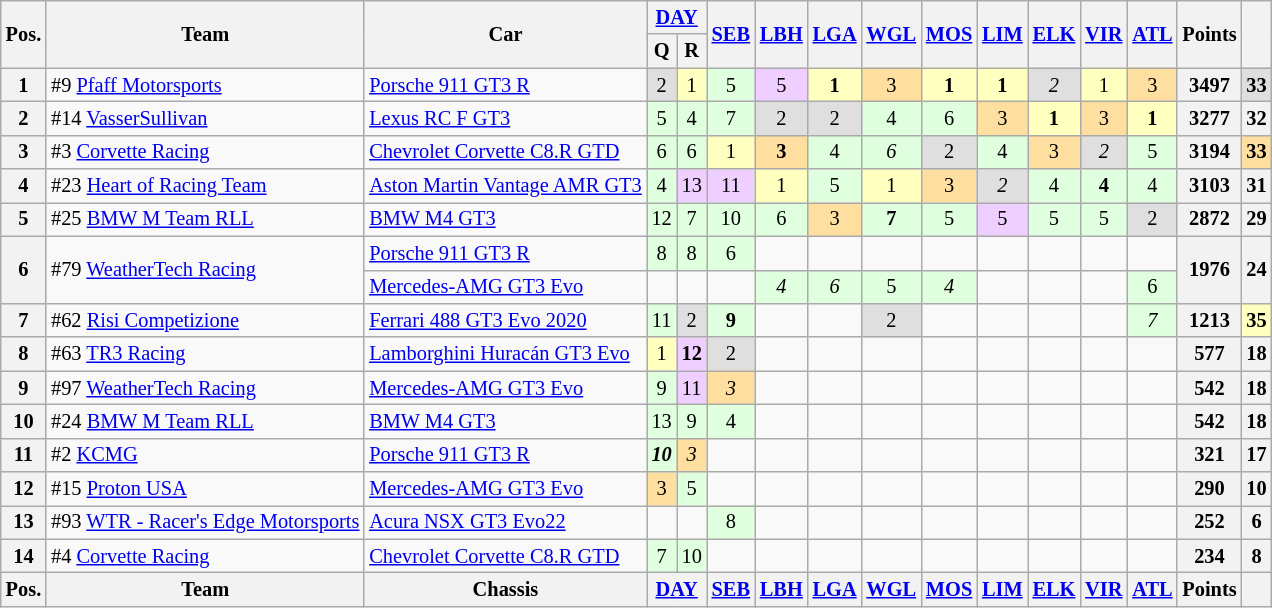<table class="wikitable" style="font-size:85%;">
<tr>
<th rowspan="2">Pos.</th>
<th rowspan="2">Team</th>
<th rowspan="2">Car</th>
<th colspan="2"><a href='#'>DAY</a></th>
<th rowspan="2"><a href='#'>SEB</a></th>
<th rowspan="2"><a href='#'>LBH</a></th>
<th rowspan="2"><a href='#'>LGA</a></th>
<th rowspan="2"><a href='#'>WGL</a></th>
<th rowspan="2"><a href='#'>MOS</a></th>
<th rowspan="2"><a href='#'>LIM</a></th>
<th rowspan="2"><a href='#'>ELK</a></th>
<th rowspan="2"><a href='#'>VIR</a></th>
<th rowspan="2"><a href='#'>ATL</a></th>
<th rowspan="2">Points</th>
<th rowspan="2"></th>
</tr>
<tr>
<th>Q</th>
<th>R</th>
</tr>
<tr>
<th>1</th>
<td>#9 <a href='#'>Pfaff Motorsports</a></td>
<td><a href='#'>Porsche 911 GT3 R</a></td>
<td style="background:#dfdfdf;" align="center">2</td>
<td style="background:#ffffbf;" align="center">1</td>
<td style="background:#dfffdf;" align="center">5</td>
<td style="background:#efcfff;" align="center">5</td>
<td style="background:#ffffbf;" align="center"><strong>1</strong></td>
<td style="background:#ffdf9f;" align="center">3</td>
<td style="background:#ffffbf;" align="center"><strong>1</strong></td>
<td style="background:#ffffbf;" align="center"><strong>1</strong></td>
<td style="background:#dfdfdf;" align="center"><em>2</em></td>
<td style="background:#ffffbf;" align="center">1</td>
<td style="background:#ffdf9f;" align="center">3</td>
<th>3497</th>
<th style="background:#dfdfdf;" align="center">33</th>
</tr>
<tr>
<th>2</th>
<td>#14 <a href='#'>VasserSullivan</a></td>
<td><a href='#'>Lexus RC F GT3</a></td>
<td style="background:#dfffdf;" align="center">5</td>
<td style="background:#dfffdf;" align="center">4</td>
<td style="background:#dfffdf;" align="center">7</td>
<td style="background:#dfdfdf;" align="center">2</td>
<td style="background:#dfdfdf;" align="center">2</td>
<td style="background:#dfffdf;" align="center">4</td>
<td style="background:#dfffdf;" align="center">6</td>
<td style="background:#ffdf9f;" align="center">3</td>
<td style="background:#ffffbf;" align="center"><strong>1</strong></td>
<td style="background:#ffdf9f;" align="center">3</td>
<td style="background:#ffffbf;" align="center"><strong>1</strong></td>
<th>3277</th>
<th>32</th>
</tr>
<tr>
<th>3</th>
<td>#3 <a href='#'>Corvette Racing</a></td>
<td><a href='#'>Chevrolet Corvette C8.R GTD</a></td>
<td style="background:#dfffdf;" align="center">6</td>
<td style="background:#dfffdf;" align="center">6</td>
<td style="background:#ffffbf;" align="center">1</td>
<td style="background:#ffdf9f;" align="center"><strong>3</strong></td>
<td style="background:#dfffdf;" align="center">4</td>
<td style="background:#dfffdf;" align="center"><em>6</em></td>
<td style="background:#dfdfdf;" align="center">2</td>
<td style="background:#dfffdf;" align="center">4</td>
<td style="background:#ffdf9f;" align="center">3</td>
<td style="background:#dfdfdf;" align="center"><em>2</em></td>
<td style="background:#dfffdf;" align="center">5</td>
<th>3194</th>
<th style="background:#ffdf9f;" align="center">33</th>
</tr>
<tr>
<th>4</th>
<td>#23 <a href='#'>Heart of Racing Team</a></td>
<td><a href='#'>Aston Martin Vantage AMR GT3</a></td>
<td style="background:#dfffdf;" align="center">4</td>
<td style="background:#efcfff;" align="center">13</td>
<td style="background:#efcfff;" align="center">11</td>
<td style="background:#ffffbf;" align="center">1</td>
<td style="background:#dfffdf;" align="center">5</td>
<td style="background:#ffffbf;" align="center">1</td>
<td style="background:#ffdf9f;" align="center">3</td>
<td style="background:#dfdfdf;" align="center"><em>2</em></td>
<td style="background:#dfffdf;" align="center">4</td>
<td style="background:#dfffdf;" align="center"><strong>4</strong></td>
<td style="background:#dfffdf;" align="center">4</td>
<th>3103</th>
<th>31</th>
</tr>
<tr>
<th>5</th>
<td>#25 <a href='#'>BMW M Team RLL</a></td>
<td><a href='#'>BMW M4 GT3</a></td>
<td style="background:#dfffdf;" align="center">12</td>
<td style="background:#dfffdf;" align="center">7</td>
<td style="background:#dfffdf;" align="center">10</td>
<td style="background:#dfffdf;" align="center">6</td>
<td style="background:#ffdf9f;" align="center">3</td>
<td style="background:#dfffdf;" align="center"><strong>7</strong></td>
<td style="background:#dfffdf;" align="center">5</td>
<td style="background:#efcfff;" align="center">5</td>
<td style="background:#dfffdf;" align="center">5</td>
<td style="background:#dfffdf;" align="center">5</td>
<td style="background:#dfdfdf;" align="center">2</td>
<th>2872</th>
<th>29</th>
</tr>
<tr>
<th rowspan="2">6</th>
<td rowspan="2">#79 <a href='#'>WeatherTech Racing</a></td>
<td><a href='#'>Porsche 911 GT3 R</a></td>
<td style="background:#dfffdf;" align="center">8</td>
<td style="background:#dfffdf;" align="center">8</td>
<td style="background:#dfffdf;" align="center">6</td>
<td></td>
<td></td>
<td></td>
<td></td>
<td></td>
<td></td>
<td></td>
<td></td>
<th rowspan="2">1976</th>
<th rowspan="2">24</th>
</tr>
<tr>
<td><a href='#'>Mercedes-AMG GT3 Evo</a></td>
<td></td>
<td></td>
<td></td>
<td style="background:#dfffdf;" align="center"><em>4</em></td>
<td style="background:#dfffdf;" align="center"><em>6</em></td>
<td style="background:#dfffdf;" align="center">5</td>
<td style="background:#dfffdf;" align="center"><em>4</em></td>
<td></td>
<td></td>
<td></td>
<td style="background:#dfffdf;" align="center">6</td>
</tr>
<tr>
<th>7</th>
<td>#62 <a href='#'>Risi Competizione</a></td>
<td><a href='#'>Ferrari 488 GT3 Evo 2020</a></td>
<td style="background:#dfffdf;" align="center">11</td>
<td style="background:#dfdfdf;" align="center">2</td>
<td style="background:#dfffdf;" align="center"><strong>9</strong></td>
<td></td>
<td></td>
<td style="background:#dfdfdf;" align="center">2</td>
<td></td>
<td></td>
<td></td>
<td></td>
<td style="background:#dfffdf;" align="center"><em>7</em></td>
<th>1213</th>
<th style="background:#ffffbf;" align="center">35</th>
</tr>
<tr>
<th>8</th>
<td>#63 <a href='#'>TR3 Racing</a></td>
<td><a href='#'>Lamborghini Huracán GT3 Evo</a></td>
<td style="background:#ffffbf;" align="center">1</td>
<td style="background:#efcfff;" align="center"><strong>12</strong></td>
<td style="background:#dfdfdf;" align="center">2</td>
<td></td>
<td></td>
<td></td>
<td></td>
<td></td>
<td></td>
<td></td>
<td></td>
<th>577</th>
<th>18</th>
</tr>
<tr>
<th>9</th>
<td>#97 <a href='#'>WeatherTech Racing</a></td>
<td><a href='#'>Mercedes-AMG GT3 Evo</a></td>
<td style="background:#dfffdf;" align="center">9</td>
<td style="background:#efcfff;" align="center">11</td>
<td style="background:#ffdf9f;" align="center"><em>3</em></td>
<td></td>
<td></td>
<td></td>
<td></td>
<td></td>
<td></td>
<td></td>
<td></td>
<th>542</th>
<th>18</th>
</tr>
<tr>
<th>10</th>
<td>#24 <a href='#'>BMW M Team RLL</a></td>
<td><a href='#'>BMW M4 GT3</a></td>
<td style="background:#dfffdf;" align="center">13</td>
<td style="background:#dfffdf;" align="center">9</td>
<td style="background:#dfffdf;" align="center">4</td>
<td></td>
<td></td>
<td></td>
<td></td>
<td></td>
<td></td>
<td></td>
<td></td>
<th>542</th>
<th>18</th>
</tr>
<tr>
<th>11</th>
<td>#2 <a href='#'>KCMG</a></td>
<td><a href='#'>Porsche 911 GT3 R</a></td>
<td style="background:#dfffdf;" align="center"><strong><em>10</em></strong></td>
<td style="background:#ffdf9f;" align="center"><em>3</em></td>
<td></td>
<td></td>
<td></td>
<td></td>
<td></td>
<td></td>
<td></td>
<td></td>
<td></td>
<th>321</th>
<th>17</th>
</tr>
<tr>
<th>12</th>
<td>#15 <a href='#'>Proton USA</a></td>
<td><a href='#'>Mercedes-AMG GT3 Evo</a></td>
<td style="background:#ffdf9f;" align="center">3</td>
<td style="background:#dfffdf;" align="center">5</td>
<td></td>
<td></td>
<td></td>
<td></td>
<td></td>
<td></td>
<td></td>
<td></td>
<td></td>
<th>290</th>
<th>10</th>
</tr>
<tr>
<th>13</th>
<td>#93 <a href='#'>WTR - Racer's Edge Motorsports</a></td>
<td><a href='#'>Acura NSX GT3 Evo22</a></td>
<td></td>
<td></td>
<td style="background:#dfffdf;" align="center">8</td>
<td></td>
<td></td>
<td></td>
<td></td>
<td></td>
<td></td>
<td></td>
<td></td>
<th>252</th>
<th>6</th>
</tr>
<tr>
<th>14</th>
<td>#4 <a href='#'>Corvette Racing</a></td>
<td><a href='#'>Chevrolet Corvette C8.R GTD</a></td>
<td style="background:#dfffdf;" align="center">7</td>
<td style="background:#dfffdf;" align="center">10</td>
<td></td>
<td></td>
<td></td>
<td></td>
<td></td>
<td></td>
<td></td>
<td></td>
<td></td>
<th>234</th>
<th>8</th>
</tr>
<tr>
<th>Pos.</th>
<th>Team</th>
<th>Chassis</th>
<th colspan="2"><a href='#'>DAY</a></th>
<th><a href='#'>SEB</a></th>
<th rowspan="2"><a href='#'>LBH</a></th>
<th><a href='#'>LGA</a></th>
<th><a href='#'>WGL</a></th>
<th><a href='#'>MOS</a></th>
<th><a href='#'>LIM</a></th>
<th><a href='#'>ELK</a></th>
<th><a href='#'>VIR</a></th>
<th><a href='#'>ATL</a></th>
<th>Points</th>
<th></th>
</tr>
</table>
